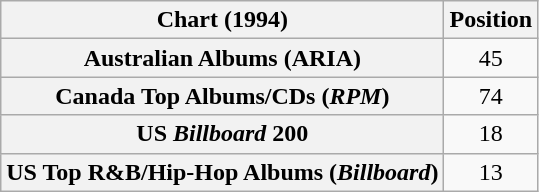<table class="wikitable sortable plainrowheaders" style="text-align:center">
<tr>
<th scope="col">Chart (1994)</th>
<th scope="col">Position</th>
</tr>
<tr>
<th scope="row">Australian Albums (ARIA)</th>
<td>45</td>
</tr>
<tr>
<th scope="row">Canada Top Albums/CDs (<em>RPM</em>)</th>
<td>74</td>
</tr>
<tr>
<th scope="row">US <em>Billboard</em> 200</th>
<td>18</td>
</tr>
<tr>
<th scope="row">US Top R&B/Hip-Hop Albums (<em>Billboard</em>)</th>
<td>13</td>
</tr>
</table>
